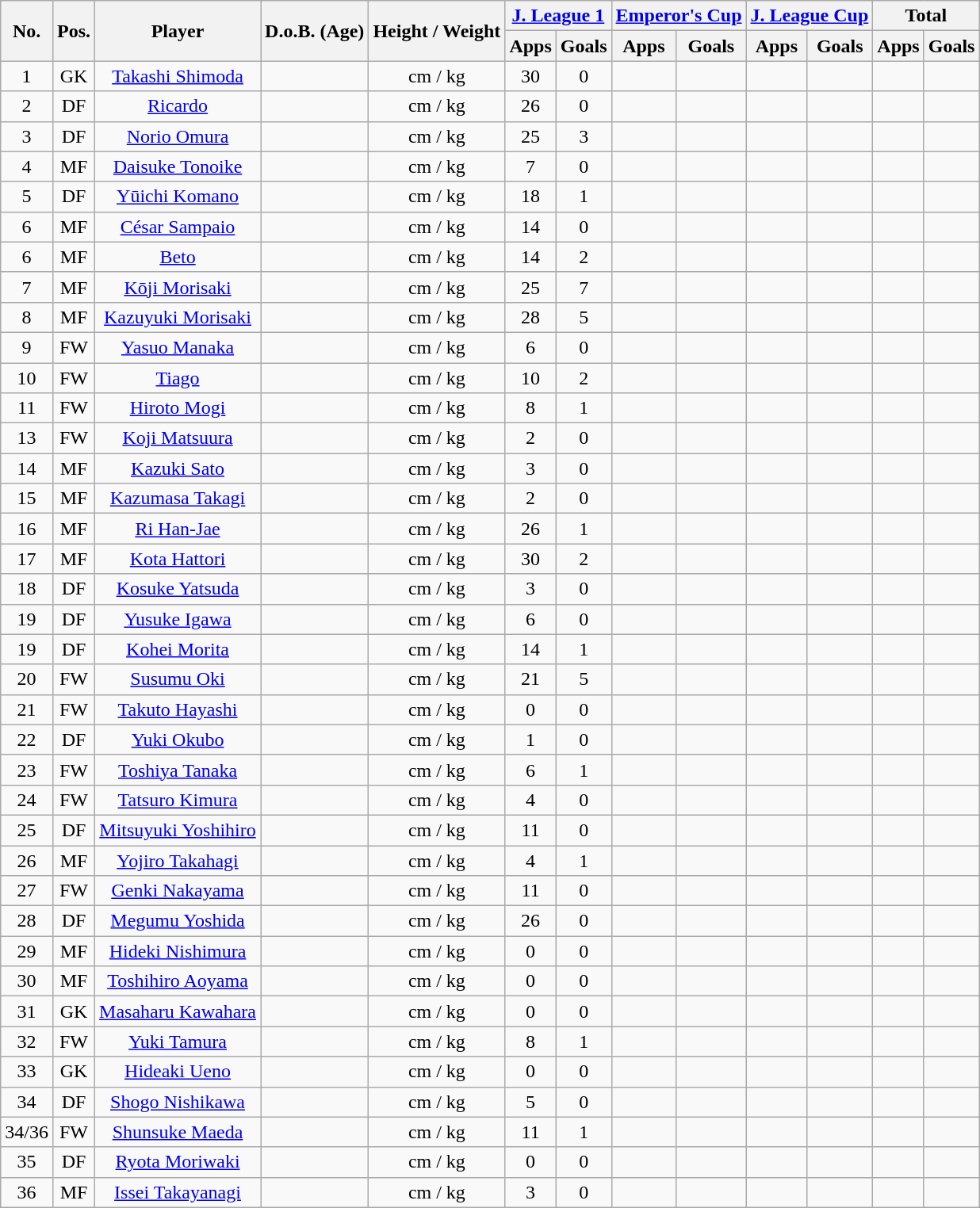<table class="wikitable" style="text-align:center;">
<tr>
<th rowspan="2">No.</th>
<th rowspan="2">Pos.</th>
<th rowspan="2">Player</th>
<th rowspan="2">D.o.B. (Age)</th>
<th rowspan="2">Height / Weight</th>
<th colspan="2"><a href='#'>J. League 1</a></th>
<th colspan="2"><a href='#'>Emperor's Cup</a></th>
<th colspan="2"><a href='#'>J. League Cup</a></th>
<th colspan="2">Total</th>
</tr>
<tr>
<th>Apps</th>
<th>Goals</th>
<th>Apps</th>
<th>Goals</th>
<th>Apps</th>
<th>Goals</th>
<th>Apps</th>
<th>Goals</th>
</tr>
<tr>
<td>1</td>
<td>GK</td>
<td><a href='#'>Takashi Shimoda</a></td>
<td></td>
<td>cm / kg</td>
<td>30</td>
<td>0</td>
<td></td>
<td></td>
<td></td>
<td></td>
<td></td>
<td></td>
</tr>
<tr>
<td>2</td>
<td>DF</td>
<td><a href='#'>Ricardo</a></td>
<td></td>
<td>cm / kg</td>
<td>26</td>
<td>0</td>
<td></td>
<td></td>
<td></td>
<td></td>
<td></td>
<td></td>
</tr>
<tr>
<td>3</td>
<td>DF</td>
<td><a href='#'>Norio Omura</a></td>
<td></td>
<td>cm / kg</td>
<td>25</td>
<td>3</td>
<td></td>
<td></td>
<td></td>
<td></td>
<td></td>
<td></td>
</tr>
<tr>
<td>4</td>
<td>MF</td>
<td><a href='#'>Daisuke Tonoike</a></td>
<td></td>
<td>cm / kg</td>
<td>7</td>
<td>0</td>
<td></td>
<td></td>
<td></td>
<td></td>
<td></td>
<td></td>
</tr>
<tr>
<td>5</td>
<td>DF</td>
<td><a href='#'>Yūichi Komano</a></td>
<td></td>
<td>cm / kg</td>
<td>18</td>
<td>1</td>
<td></td>
<td></td>
<td></td>
<td></td>
<td></td>
<td></td>
</tr>
<tr>
<td>6</td>
<td>MF</td>
<td><a href='#'>César Sampaio</a></td>
<td></td>
<td>cm / kg</td>
<td>14</td>
<td>0</td>
<td></td>
<td></td>
<td></td>
<td></td>
<td></td>
<td></td>
</tr>
<tr>
<td>6</td>
<td>MF</td>
<td><a href='#'>Beto</a></td>
<td></td>
<td>cm / kg</td>
<td>14</td>
<td>2</td>
<td></td>
<td></td>
<td></td>
<td></td>
<td></td>
<td></td>
</tr>
<tr>
<td>7</td>
<td>MF</td>
<td><a href='#'>Kōji Morisaki</a></td>
<td></td>
<td>cm / kg</td>
<td>25</td>
<td>7</td>
<td></td>
<td></td>
<td></td>
<td></td>
<td></td>
<td></td>
</tr>
<tr>
<td>8</td>
<td>MF</td>
<td><a href='#'>Kazuyuki Morisaki</a></td>
<td></td>
<td>cm / kg</td>
<td>28</td>
<td>5</td>
<td></td>
<td></td>
<td></td>
<td></td>
<td></td>
<td></td>
</tr>
<tr>
<td>9</td>
<td>FW</td>
<td><a href='#'>Yasuo Manaka</a></td>
<td></td>
<td>cm / kg</td>
<td>6</td>
<td>0</td>
<td></td>
<td></td>
<td></td>
<td></td>
<td></td>
<td></td>
</tr>
<tr>
<td>10</td>
<td>FW</td>
<td><a href='#'>Tiago</a></td>
<td></td>
<td>cm / kg</td>
<td>10</td>
<td>2</td>
<td></td>
<td></td>
<td></td>
<td></td>
<td></td>
<td></td>
</tr>
<tr>
<td>11</td>
<td>FW</td>
<td><a href='#'>Hiroto Mogi</a></td>
<td></td>
<td>cm / kg</td>
<td>8</td>
<td>1</td>
<td></td>
<td></td>
<td></td>
<td></td>
<td></td>
<td></td>
</tr>
<tr>
<td>13</td>
<td>FW</td>
<td><a href='#'>Koji Matsuura</a></td>
<td></td>
<td>cm / kg</td>
<td>2</td>
<td>0</td>
<td></td>
<td></td>
<td></td>
<td></td>
<td></td>
<td></td>
</tr>
<tr>
<td>14</td>
<td>MF</td>
<td><a href='#'>Kazuki Sato</a></td>
<td></td>
<td>cm / kg</td>
<td>3</td>
<td>0</td>
<td></td>
<td></td>
<td></td>
<td></td>
<td></td>
<td></td>
</tr>
<tr>
<td>15</td>
<td>MF</td>
<td><a href='#'>Kazumasa Takagi</a></td>
<td></td>
<td>cm / kg</td>
<td>2</td>
<td>0</td>
<td></td>
<td></td>
<td></td>
<td></td>
<td></td>
<td></td>
</tr>
<tr>
<td>16</td>
<td>MF</td>
<td><a href='#'>Ri Han-Jae</a></td>
<td></td>
<td>cm / kg</td>
<td>26</td>
<td>1</td>
<td></td>
<td></td>
<td></td>
<td></td>
<td></td>
<td></td>
</tr>
<tr>
<td>17</td>
<td>MF</td>
<td><a href='#'>Kota Hattori</a></td>
<td></td>
<td>cm / kg</td>
<td>30</td>
<td>2</td>
<td></td>
<td></td>
<td></td>
<td></td>
<td></td>
<td></td>
</tr>
<tr>
<td>18</td>
<td>DF</td>
<td><a href='#'>Kosuke Yatsuda</a></td>
<td></td>
<td>cm / kg</td>
<td>3</td>
<td>0</td>
<td></td>
<td></td>
<td></td>
<td></td>
<td></td>
<td></td>
</tr>
<tr>
<td>19</td>
<td>DF</td>
<td><a href='#'>Yusuke Igawa</a></td>
<td></td>
<td>cm / kg</td>
<td>6</td>
<td>0</td>
<td></td>
<td></td>
<td></td>
<td></td>
<td></td>
<td></td>
</tr>
<tr>
<td>19</td>
<td>DF</td>
<td><a href='#'>Kohei Morita</a></td>
<td></td>
<td>cm / kg</td>
<td>14</td>
<td>1</td>
<td></td>
<td></td>
<td></td>
<td></td>
<td></td>
<td></td>
</tr>
<tr>
<td>20</td>
<td>FW</td>
<td><a href='#'>Susumu Oki</a></td>
<td></td>
<td>cm / kg</td>
<td>21</td>
<td>5</td>
<td></td>
<td></td>
<td></td>
<td></td>
<td></td>
<td></td>
</tr>
<tr>
<td>21</td>
<td>FW</td>
<td><a href='#'>Takuto Hayashi</a></td>
<td></td>
<td>cm / kg</td>
<td>0</td>
<td>0</td>
<td></td>
<td></td>
<td></td>
<td></td>
<td></td>
<td></td>
</tr>
<tr>
<td>22</td>
<td>DF</td>
<td><a href='#'>Yuki Okubo</a></td>
<td></td>
<td>cm / kg</td>
<td>1</td>
<td>0</td>
<td></td>
<td></td>
<td></td>
<td></td>
<td></td>
<td></td>
</tr>
<tr>
<td>23</td>
<td>FW</td>
<td><a href='#'>Toshiya Tanaka</a></td>
<td></td>
<td>cm / kg</td>
<td>6</td>
<td>1</td>
<td></td>
<td></td>
<td></td>
<td></td>
<td></td>
<td></td>
</tr>
<tr>
<td>24</td>
<td>FW</td>
<td><a href='#'>Tatsuro Kimura</a></td>
<td></td>
<td>cm / kg</td>
<td>4</td>
<td>0</td>
<td></td>
<td></td>
<td></td>
<td></td>
<td></td>
<td></td>
</tr>
<tr>
<td>25</td>
<td>DF</td>
<td><a href='#'>Mitsuyuki Yoshihiro</a></td>
<td></td>
<td>cm / kg</td>
<td>11</td>
<td>0</td>
<td></td>
<td></td>
<td></td>
<td></td>
<td></td>
<td></td>
</tr>
<tr>
<td>26</td>
<td>MF</td>
<td><a href='#'>Yojiro Takahagi</a></td>
<td></td>
<td>cm / kg</td>
<td>4</td>
<td>1</td>
<td></td>
<td></td>
<td></td>
<td></td>
<td></td>
<td></td>
</tr>
<tr>
<td>27</td>
<td>FW</td>
<td><a href='#'>Genki Nakayama</a></td>
<td></td>
<td>cm / kg</td>
<td>11</td>
<td>0</td>
<td></td>
<td></td>
<td></td>
<td></td>
<td></td>
<td></td>
</tr>
<tr>
<td>28</td>
<td>DF</td>
<td><a href='#'>Megumu Yoshida</a></td>
<td></td>
<td>cm / kg</td>
<td>26</td>
<td>0</td>
<td></td>
<td></td>
<td></td>
<td></td>
<td></td>
<td></td>
</tr>
<tr>
<td>29</td>
<td>MF</td>
<td><a href='#'>Hideki Nishimura</a></td>
<td></td>
<td>cm / kg</td>
<td>0</td>
<td>0</td>
<td></td>
<td></td>
<td></td>
<td></td>
<td></td>
<td></td>
</tr>
<tr>
<td>30</td>
<td>MF</td>
<td><a href='#'>Toshihiro Aoyama</a></td>
<td></td>
<td>cm / kg</td>
<td>0</td>
<td>0</td>
<td></td>
<td></td>
<td></td>
<td></td>
<td></td>
<td></td>
</tr>
<tr>
<td>31</td>
<td>GK</td>
<td><a href='#'>Masaharu Kawahara</a></td>
<td></td>
<td>cm / kg</td>
<td>0</td>
<td>0</td>
<td></td>
<td></td>
<td></td>
<td></td>
<td></td>
<td></td>
</tr>
<tr>
<td>32</td>
<td>FW</td>
<td><a href='#'>Yuki Tamura</a></td>
<td></td>
<td>cm / kg</td>
<td>8</td>
<td>1</td>
<td></td>
<td></td>
<td></td>
<td></td>
<td></td>
<td></td>
</tr>
<tr>
<td>33</td>
<td>GK</td>
<td><a href='#'>Hideaki Ueno</a></td>
<td></td>
<td>cm / kg</td>
<td>0</td>
<td>0</td>
<td></td>
<td></td>
<td></td>
<td></td>
<td></td>
<td></td>
</tr>
<tr>
<td>34</td>
<td>DF</td>
<td><a href='#'>Shogo Nishikawa</a></td>
<td></td>
<td>cm / kg</td>
<td>5</td>
<td>0</td>
<td></td>
<td></td>
<td></td>
<td></td>
<td></td>
<td></td>
</tr>
<tr>
<td>34/36</td>
<td>FW</td>
<td><a href='#'>Shunsuke Maeda</a></td>
<td></td>
<td>cm / kg</td>
<td>11</td>
<td>1</td>
<td></td>
<td></td>
<td></td>
<td></td>
<td></td>
<td></td>
</tr>
<tr>
<td>35</td>
<td>DF</td>
<td><a href='#'>Ryota Moriwaki</a></td>
<td></td>
<td>cm / kg</td>
<td>0</td>
<td>0</td>
<td></td>
<td></td>
<td></td>
<td></td>
<td></td>
<td></td>
</tr>
<tr>
<td>36</td>
<td>MF</td>
<td><a href='#'>Issei Takayanagi</a></td>
<td></td>
<td>cm / kg</td>
<td>3</td>
<td>0</td>
<td></td>
<td></td>
<td></td>
<td></td>
<td></td>
<td></td>
</tr>
</table>
